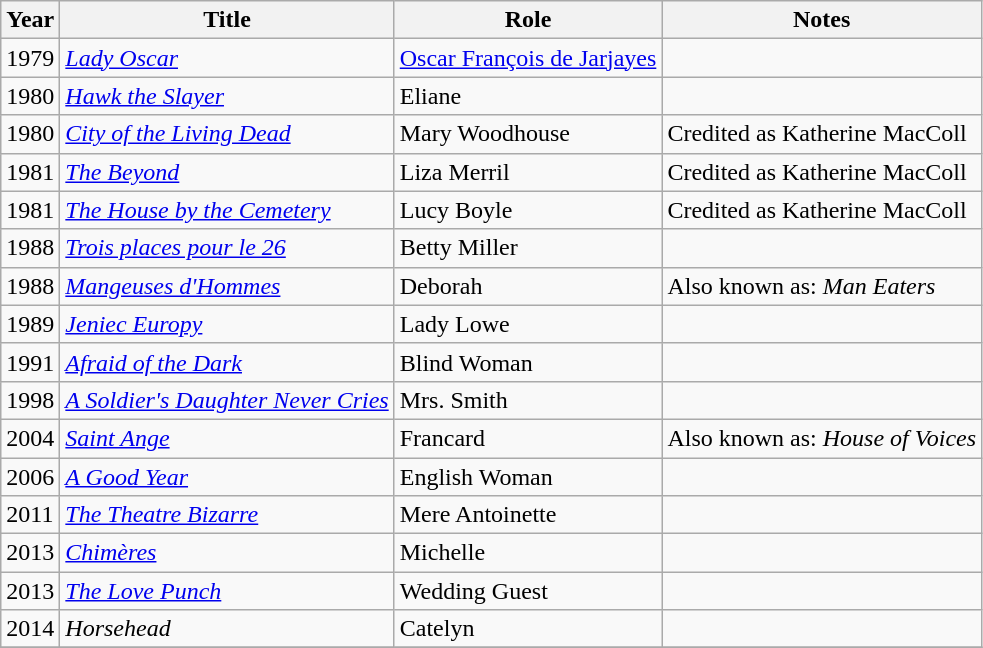<table class="wikitable sortable">
<tr>
<th>Year</th>
<th>Title</th>
<th>Role</th>
<th>Notes</th>
</tr>
<tr>
<td>1979</td>
<td><em><a href='#'>Lady Oscar</a></em></td>
<td><a href='#'>Oscar François de Jarjayes</a></td>
<td></td>
</tr>
<tr>
<td>1980</td>
<td><em><a href='#'>Hawk the Slayer</a></em></td>
<td>Eliane</td>
<td></td>
</tr>
<tr>
<td>1980</td>
<td><em><a href='#'>City of the Living Dead</a></em></td>
<td>Mary Woodhouse</td>
<td>Credited as Katherine MacColl</td>
</tr>
<tr>
<td>1981</td>
<td><em><a href='#'>The Beyond</a></em></td>
<td>Liza Merril</td>
<td>Credited as Katherine MacColl</td>
</tr>
<tr>
<td>1981</td>
<td><em><a href='#'>The House by the Cemetery</a></em></td>
<td>Lucy Boyle</td>
<td>Credited as Katherine MacColl</td>
</tr>
<tr>
<td>1988</td>
<td><em><a href='#'>Trois places pour le 26</a></em></td>
<td>Betty Miller</td>
<td></td>
</tr>
<tr>
<td>1988</td>
<td><em><a href='#'>Mangeuses d'Hommes</a></em></td>
<td>Deborah</td>
<td>Also known as: <em>Man Eaters</em></td>
</tr>
<tr>
<td>1989</td>
<td><em><a href='#'>Jeniec Europy</a></em></td>
<td>Lady Lowe</td>
<td></td>
</tr>
<tr>
<td>1991</td>
<td><em><a href='#'>Afraid of the Dark</a></em></td>
<td>Blind Woman</td>
<td></td>
</tr>
<tr>
<td>1998</td>
<td><em><a href='#'>A Soldier's Daughter Never Cries</a></em></td>
<td>Mrs. Smith</td>
<td></td>
</tr>
<tr>
<td>2004</td>
<td><em><a href='#'>Saint Ange</a></em></td>
<td>Francard</td>
<td>Also known as: <em>House of Voices</em></td>
</tr>
<tr>
<td>2006</td>
<td><em><a href='#'>A Good Year</a></em></td>
<td>English Woman</td>
<td></td>
</tr>
<tr>
<td>2011</td>
<td><em><a href='#'>The Theatre Bizarre</a></em></td>
<td>Mere Antoinette</td>
<td></td>
</tr>
<tr>
<td>2013</td>
<td><em><a href='#'>Chimères</a></em></td>
<td>Michelle</td>
<td></td>
</tr>
<tr>
<td>2013</td>
<td><em><a href='#'>The Love Punch</a></em></td>
<td>Wedding Guest</td>
<td></td>
</tr>
<tr>
<td>2014</td>
<td><em>Horsehead</em></td>
<td>Catelyn</td>
<td></td>
</tr>
<tr>
</tr>
</table>
